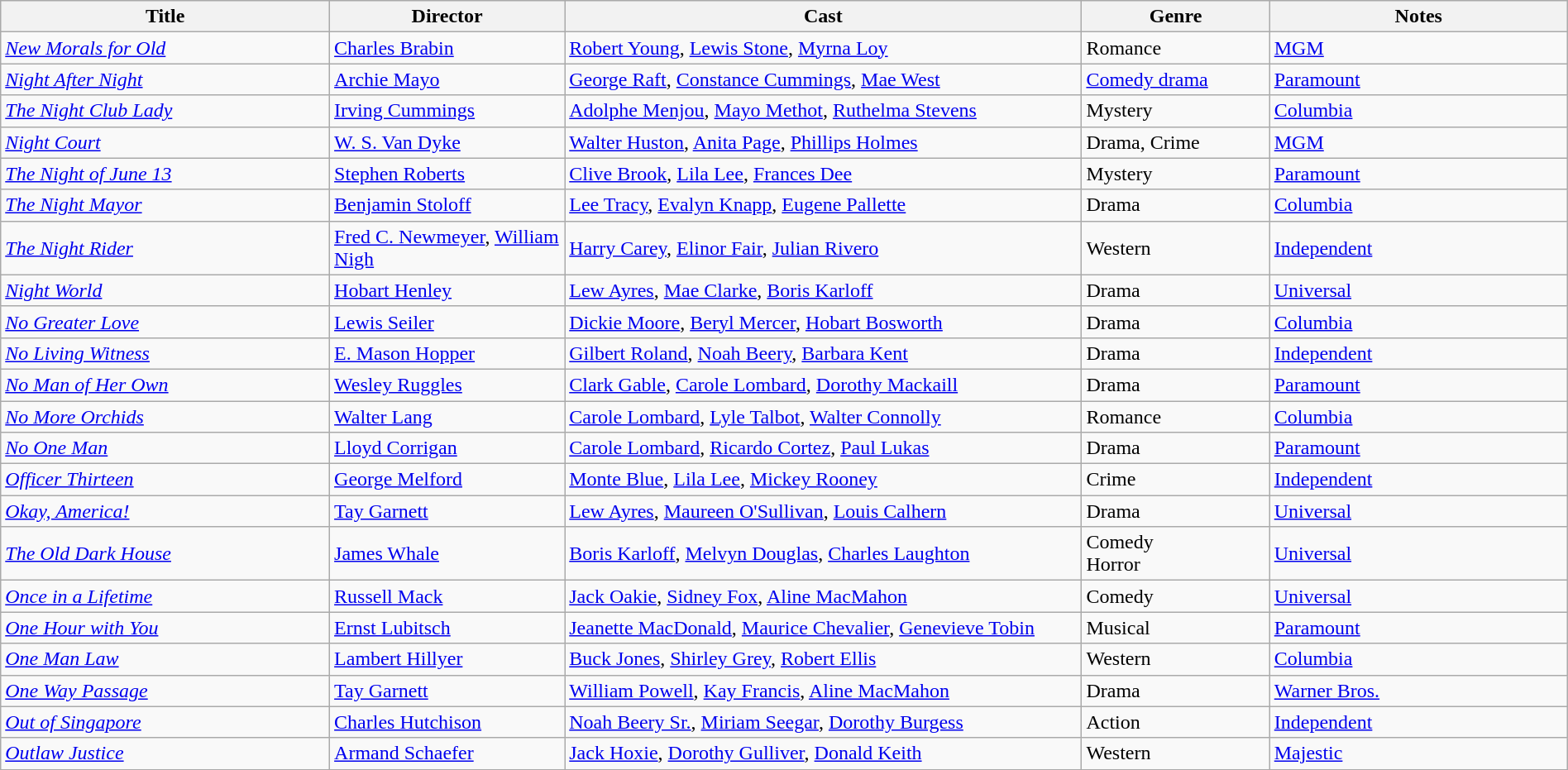<table class="wikitable" style="width:100%;">
<tr>
<th style="width:21%;">Title</th>
<th style="width:15%;">Director</th>
<th style="width:33%;">Cast</th>
<th style="width:12%;">Genre</th>
<th style="width:19%;">Notes</th>
</tr>
<tr>
<td><em><a href='#'>New Morals for Old</a></em></td>
<td><a href='#'>Charles Brabin</a></td>
<td><a href='#'>Robert Young</a>, <a href='#'>Lewis Stone</a>, <a href='#'>Myrna Loy</a></td>
<td>Romance</td>
<td><a href='#'>MGM</a></td>
</tr>
<tr>
<td><em><a href='#'>Night After Night</a></em></td>
<td><a href='#'>Archie Mayo</a></td>
<td><a href='#'>George Raft</a>, <a href='#'>Constance Cummings</a>, <a href='#'>Mae West</a></td>
<td><a href='#'>Comedy drama</a></td>
<td><a href='#'>Paramount</a></td>
</tr>
<tr>
<td><em><a href='#'>The Night Club Lady</a></em></td>
<td><a href='#'>Irving Cummings</a></td>
<td><a href='#'>Adolphe Menjou</a>, <a href='#'>Mayo Methot</a>, <a href='#'>Ruthelma Stevens</a></td>
<td>Mystery</td>
<td><a href='#'>Columbia</a></td>
</tr>
<tr>
<td><em><a href='#'>Night Court</a></em></td>
<td><a href='#'>W. S. Van Dyke</a></td>
<td><a href='#'>Walter Huston</a>, <a href='#'>Anita Page</a>, <a href='#'>Phillips Holmes</a></td>
<td>Drama, Crime</td>
<td><a href='#'>MGM</a></td>
</tr>
<tr>
<td><em><a href='#'>The Night of June 13</a></em></td>
<td><a href='#'>Stephen Roberts</a></td>
<td><a href='#'>Clive Brook</a>, <a href='#'>Lila Lee</a>, <a href='#'>Frances Dee</a></td>
<td>Mystery</td>
<td><a href='#'>Paramount</a></td>
</tr>
<tr>
<td><em><a href='#'>The Night Mayor</a></em></td>
<td><a href='#'>Benjamin Stoloff</a></td>
<td><a href='#'>Lee Tracy</a>, <a href='#'>Evalyn Knapp</a>, <a href='#'>Eugene Pallette</a></td>
<td>Drama</td>
<td><a href='#'>Columbia</a></td>
</tr>
<tr>
<td><em><a href='#'>The Night Rider</a></em></td>
<td><a href='#'>Fred C. Newmeyer</a>, <a href='#'>William Nigh</a></td>
<td><a href='#'>Harry Carey</a>, <a href='#'>Elinor Fair</a>, <a href='#'>Julian Rivero</a></td>
<td>Western</td>
<td><a href='#'>Independent</a></td>
</tr>
<tr>
<td><em><a href='#'>Night World</a></em></td>
<td><a href='#'>Hobart Henley</a></td>
<td><a href='#'>Lew Ayres</a>, <a href='#'>Mae Clarke</a>, <a href='#'>Boris Karloff</a></td>
<td>Drama</td>
<td><a href='#'>Universal</a></td>
</tr>
<tr>
<td><em><a href='#'>No Greater Love</a></em></td>
<td><a href='#'>Lewis Seiler</a></td>
<td><a href='#'>Dickie Moore</a>, <a href='#'>Beryl Mercer</a>, <a href='#'>Hobart Bosworth</a></td>
<td>Drama</td>
<td><a href='#'>Columbia</a></td>
</tr>
<tr>
<td><em><a href='#'>No Living Witness</a></em></td>
<td><a href='#'>E. Mason Hopper</a></td>
<td><a href='#'>Gilbert Roland</a>, <a href='#'>Noah Beery</a>, <a href='#'>Barbara Kent</a></td>
<td>Drama</td>
<td><a href='#'>Independent</a></td>
</tr>
<tr>
<td><em><a href='#'>No Man of Her Own</a></em></td>
<td><a href='#'>Wesley Ruggles</a></td>
<td><a href='#'>Clark Gable</a>, <a href='#'>Carole Lombard</a>, <a href='#'>Dorothy Mackaill</a></td>
<td>Drama</td>
<td><a href='#'>Paramount</a></td>
</tr>
<tr>
<td><em><a href='#'>No More Orchids</a></em></td>
<td><a href='#'>Walter Lang</a></td>
<td><a href='#'>Carole Lombard</a>, <a href='#'>Lyle Talbot</a>, <a href='#'>Walter Connolly</a></td>
<td>Romance</td>
<td><a href='#'>Columbia</a></td>
</tr>
<tr>
<td><em><a href='#'>No One Man</a></em></td>
<td><a href='#'>Lloyd Corrigan</a></td>
<td><a href='#'>Carole Lombard</a>, <a href='#'>Ricardo Cortez</a>, <a href='#'>Paul Lukas</a></td>
<td>Drama</td>
<td><a href='#'>Paramount</a></td>
</tr>
<tr>
<td><em><a href='#'>Officer Thirteen</a></em></td>
<td><a href='#'>George Melford</a></td>
<td><a href='#'>Monte Blue</a>, <a href='#'>Lila Lee</a>, <a href='#'>Mickey Rooney</a></td>
<td>Crime</td>
<td><a href='#'>Independent</a></td>
</tr>
<tr>
<td><em><a href='#'>Okay, America!</a></em></td>
<td><a href='#'>Tay Garnett</a></td>
<td><a href='#'>Lew Ayres</a>, <a href='#'>Maureen O'Sullivan</a>, <a href='#'>Louis Calhern</a></td>
<td>Drama</td>
<td><a href='#'>Universal</a></td>
</tr>
<tr>
<td><em><a href='#'>The Old Dark House</a></em></td>
<td><a href='#'>James Whale</a></td>
<td><a href='#'>Boris Karloff</a>, <a href='#'>Melvyn Douglas</a>, <a href='#'>Charles Laughton</a></td>
<td>Comedy<br>Horror</td>
<td><a href='#'>Universal</a></td>
</tr>
<tr>
<td><em><a href='#'>Once in a Lifetime</a></em></td>
<td><a href='#'>Russell Mack</a></td>
<td><a href='#'>Jack Oakie</a>, <a href='#'>Sidney Fox</a>, <a href='#'>Aline MacMahon</a></td>
<td>Comedy</td>
<td><a href='#'>Universal</a></td>
</tr>
<tr>
<td><em><a href='#'>One Hour with You</a></em></td>
<td><a href='#'>Ernst Lubitsch</a></td>
<td><a href='#'>Jeanette MacDonald</a>, <a href='#'>Maurice Chevalier</a>, <a href='#'>Genevieve Tobin</a></td>
<td>Musical</td>
<td><a href='#'>Paramount</a></td>
</tr>
<tr>
<td><em><a href='#'>One Man Law</a></em></td>
<td><a href='#'>Lambert Hillyer</a></td>
<td><a href='#'>Buck Jones</a>, <a href='#'>Shirley Grey</a>, <a href='#'>Robert Ellis</a></td>
<td>Western</td>
<td><a href='#'>Columbia</a></td>
</tr>
<tr>
<td><em><a href='#'>One Way Passage</a></em></td>
<td><a href='#'>Tay Garnett</a></td>
<td><a href='#'>William Powell</a>, <a href='#'>Kay Francis</a>, <a href='#'>Aline MacMahon</a></td>
<td>Drama</td>
<td><a href='#'>Warner Bros.</a></td>
</tr>
<tr>
<td><em><a href='#'>Out of Singapore</a></em></td>
<td><a href='#'>Charles Hutchison</a></td>
<td><a href='#'>Noah Beery Sr.</a>, <a href='#'>Miriam Seegar</a>, <a href='#'>Dorothy Burgess</a></td>
<td>Action</td>
<td><a href='#'>Independent</a></td>
</tr>
<tr>
<td><em><a href='#'>Outlaw Justice</a></em></td>
<td><a href='#'>Armand Schaefer</a></td>
<td><a href='#'>Jack Hoxie</a>, <a href='#'>Dorothy Gulliver</a>, <a href='#'>Donald Keith</a></td>
<td>Western</td>
<td><a href='#'>Majestic</a></td>
</tr>
<tr>
</tr>
</table>
